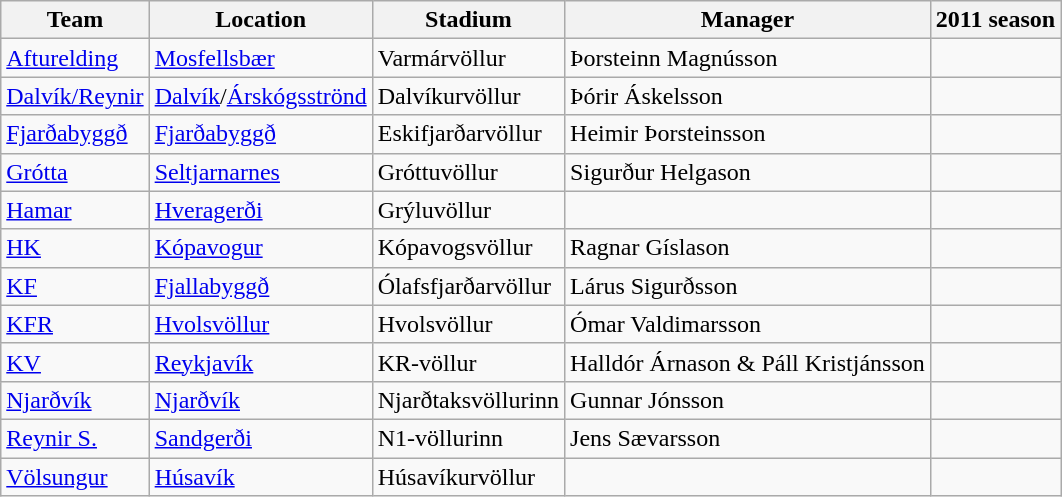<table class="wikitable sortable">
<tr>
<th>Team</th>
<th>Location</th>
<th>Stadium</th>
<th>Manager</th>
<th>2011 season</th>
</tr>
<tr>
<td><a href='#'>Afturelding</a></td>
<td><a href='#'>Mosfellsbær</a></td>
<td>Varmárvöllur</td>
<td>Þorsteinn Magnússon</td>
<td align=center></td>
</tr>
<tr>
<td><a href='#'>Dalvík/Reynir</a></td>
<td><a href='#'>Dalvík</a>/<a href='#'>Árskógsströnd</a></td>
<td>Dalvíkurvöllur</td>
<td>Þórir Áskelsson</td>
<td align=center></td>
</tr>
<tr>
<td><a href='#'>Fjarðabyggð</a></td>
<td><a href='#'>Fjarðabyggð</a></td>
<td>Eskifjarðarvöllur</td>
<td>Heimir Þorsteinsson</td>
<td align=center></td>
</tr>
<tr>
<td><a href='#'>Grótta</a></td>
<td><a href='#'>Seltjarnarnes</a></td>
<td>Gróttuvöllur</td>
<td>Sigurður Helgason</td>
<td align=center></td>
</tr>
<tr>
<td><a href='#'>Hamar</a></td>
<td><a href='#'>Hveragerði</a></td>
<td>Grýluvöllur</td>
<td></td>
<td align=center></td>
</tr>
<tr>
<td><a href='#'>HK</a></td>
<td><a href='#'>Kópavogur</a></td>
<td>Kópavogsvöllur</td>
<td>Ragnar Gíslason</td>
<td align=center></td>
</tr>
<tr>
<td><a href='#'>KF</a></td>
<td><a href='#'>Fjallabyggð</a></td>
<td>Ólafsfjarðarvöllur</td>
<td>Lárus Sigurðsson</td>
<td align=center></td>
</tr>
<tr>
<td><a href='#'>KFR</a></td>
<td><a href='#'>Hvolsvöllur</a></td>
<td>Hvolsvöllur</td>
<td>Ómar Valdimarsson</td>
<td align=center></td>
</tr>
<tr>
<td><a href='#'>KV</a></td>
<td><a href='#'>Reykjavík</a></td>
<td>KR-völlur</td>
<td>Halldór Árnason & Páll Kristjánsson</td>
<td align=center></td>
</tr>
<tr>
<td><a href='#'>Njarðvík</a></td>
<td><a href='#'>Njarðvík</a></td>
<td>Njarðtaksvöllurinn</td>
<td>Gunnar Jónsson</td>
<td align=center></td>
</tr>
<tr>
<td><a href='#'>Reynir S.</a></td>
<td><a href='#'>Sandgerði</a></td>
<td>N1-völlurinn</td>
<td>Jens Sævarsson</td>
<td align=center></td>
</tr>
<tr>
<td><a href='#'>Völsungur</a></td>
<td><a href='#'>Húsavík</a></td>
<td>Húsavíkurvöllur</td>
<td></td>
<td align=center></td>
</tr>
</table>
